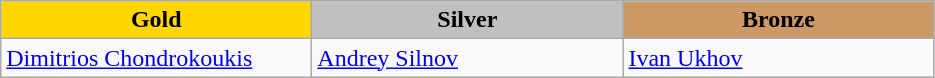<table class="wikitable" style="text-align:left">
<tr align="center">
<td width=200 bgcolor=gold><strong>Gold</strong></td>
<td width=200 bgcolor=silver><strong>Silver</strong></td>
<td width=200 bgcolor=CC9966><strong>Bronze</strong></td>
</tr>
<tr>
<td><a href='#'>Dimitrios Chondrokoukis</a><br><em></em></td>
<td><a href='#'>Andrey Silnov</a><br><em></em></td>
<td><a href='#'>Ivan Ukhov</a><br><em></em></td>
</tr>
</table>
